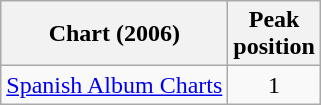<table class="wikitable sortable">
<tr>
<th>Chart (2006)</th>
<th>Peak<br>position</th>
</tr>
<tr>
<td><a href='#'>Spanish Album Charts</a></td>
<td align="center">1</td>
</tr>
</table>
